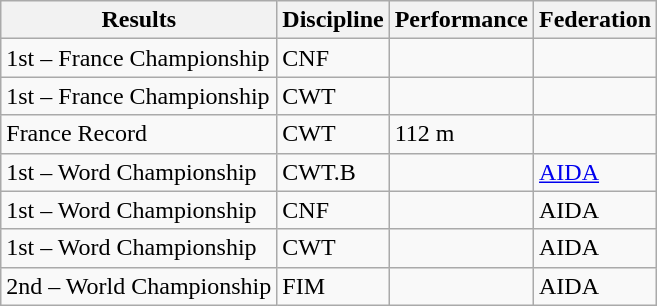<table class="wikitable">
<tr>
<th>Results</th>
<th>Discipline</th>
<th>Performance</th>
<th>Federation</th>
</tr>
<tr>
<td>1st – France Championship</td>
<td>CNF</td>
<td></td>
<td></td>
</tr>
<tr>
<td>1st – France Championship</td>
<td>CWT</td>
<td></td>
<td></td>
</tr>
<tr>
<td>France Record</td>
<td>CWT</td>
<td>112 m</td>
<td></td>
</tr>
<tr>
<td>1st – Word Championship</td>
<td>CWT.B</td>
<td></td>
<td><a href='#'>AIDA</a></td>
</tr>
<tr>
<td>1st – Word Championship</td>
<td>CNF</td>
<td></td>
<td>AIDA</td>
</tr>
<tr>
<td>1st – Word Championship</td>
<td>CWT</td>
<td></td>
<td>AIDA</td>
</tr>
<tr>
<td>2nd – World Championship</td>
<td>FIM</td>
<td></td>
<td>AIDA</td>
</tr>
</table>
